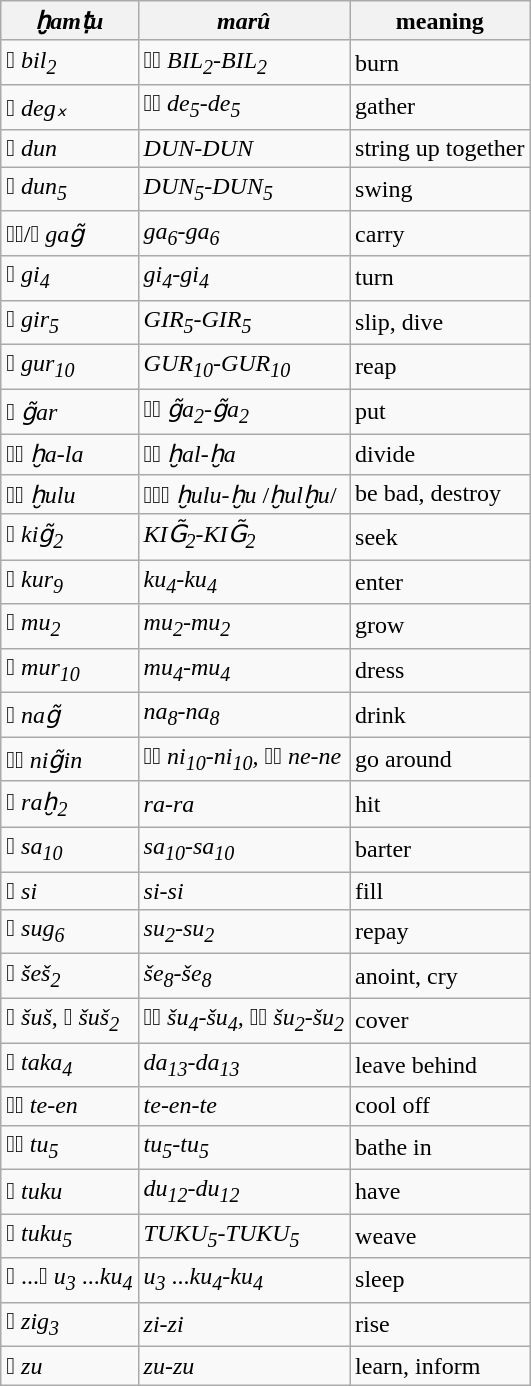<table class="wikitable">
<tr>
<th><em>ḫamṭu</em></th>
<th><em>marû</em></th>
<th>meaning</th>
</tr>
<tr>
<td><em>𒉋 bil<sub>2</sub></em></td>
<td><em>𒉋𒉋 BIL<sub>2</sub>-BIL<sub>2</sub></em></td>
<td>burn</td>
</tr>
<tr>
<td><em>𒊑 degₓ</em></td>
<td><em>𒊑𒊑 de<sub>5</sub>-de<sub>5</sub></em></td>
<td>gather</td>
</tr>
<tr>
<td><em>𒂄 dun</em></td>
<td><em>DUN-DUN</em></td>
<td>string up together</td>
</tr>
<tr>
<td><em>𒁔 dun<sub>5</sub></em></td>
<td><em>DUN<sub>5</sub>-DUN<sub>5</sub></em></td>
<td>swing</td>
</tr>
<tr>
<td>𒅍𒂷/𒅍 <em>gag̃</em></td>
<td><em>ga<sub>6</sub>-ga<sub>6</sub></em></td>
<td>carry</td>
</tr>
<tr>
<td>𒄄 <em>gi<sub>4</sub></em></td>
<td><em>gi<sub>4</sub></em>-<em>gi<sub>4</sub></em></td>
<td>turn</td>
</tr>
<tr>
<td><em>𒁽 gir<sub>5</sub></em></td>
<td><em>GIR<sub>5</sub>-GIR<sub>5</sub></em></td>
<td>slip, dive</td>
</tr>
<tr>
<td>𒆥 <em>gur<sub>10</sub></em></td>
<td><em>GUR<sub>10</sub></em>-<em>GUR<sub>10</sub></em></td>
<td>reap</td>
</tr>
<tr>
<td>𒃻 <em>g̃ar</em></td>
<td>𒂷𒂷 <em>g̃a<sub>2</sub></em>-<em>g̃a<sub>2</sub></em></td>
<td>put</td>
</tr>
<tr>
<td>𒄩𒆷 <em>ḫa-la</em></td>
<td><em>𒄬𒄩 ḫal-ḫa</em></td>
<td>divide</td>
</tr>
<tr>
<td>𒅆𒌨 <em>ḫulu</em></td>
<td><em>𒅆𒌨𒄷 ḫulu-ḫu</em> /<em>ḫulḫu</em>/</td>
<td>be bad, destroy</td>
</tr>
<tr>
<td>𒆥 <em>kig̃<sub>2</sub></em></td>
<td><em>KIG̃<sub>2</sub></em>-<em>KIG̃<sub>2</sub></em></td>
<td>seek</td>
</tr>
<tr>
<td>𒆭 <em>kur<sub>9</sub></em></td>
<td><em>ku<sub>4</sub>-ku<sub>4</sub></em></td>
<td>enter</td>
</tr>
<tr>
<td>𒊬 <em>mu<sub>2</sub></em></td>
<td><em>mu<sub>2</sub>-mu<sub>2</sub></em></td>
<td>grow</td>
</tr>
<tr>
<td>𒌆 <em>mur<sub>10</sub></em></td>
<td><em>mu<sub>4</sub>-mu<sub>4</sub></em></td>
<td>dress</td>
</tr>
<tr>
<td>𒅘 <em>nag̃</em></td>
<td><em>na<sub>8</sub>-na<sub>8</sub></em></td>
<td>drink</td>
</tr>
<tr>
<td>𒆸𒆸 <em>nig̃in</em></td>
<td><em>𒆸𒆸 ni<sub>10</sub>-ni<sub>10</sub>, 𒉈𒉈 ne-ne</em></td>
<td>go around</td>
</tr>
<tr>
<td>𒊏 <em>raḫ<sub>2</sub></em></td>
<td><em>ra-ra</em></td>
<td>hit</td>
</tr>
<tr>
<td>𒉚 <em>sa<sub>10</sub></em></td>
<td><em>sa<sub>10</sub>-sa<sub>10</sub></em></td>
<td>barter</td>
</tr>
<tr>
<td>𒋛 <em>si</em></td>
<td><em>si-si</em></td>
<td>fill</td>
</tr>
<tr>
<td>𒋢 <em>sug<sub>6</sub></em></td>
<td><em>su<sub>2</sub>-su<sub>2</sub></em></td>
<td>repay</td>
</tr>
<tr>
<td>𒂞 <em>šeš<sub>2</sub></em></td>
<td><em>še<sub>8</sub>-še<sub>8</sub></em></td>
<td>anoint, cry</td>
</tr>
<tr>
<td>𒌋 <em>šuš</em>, 𒋙 <em>šuš<sub>2</sub></em></td>
<td><em>𒌋𒌋 šu<sub>4</sub>-šu<sub>4</sub>, 𒋙𒋙 šu<sub>2</sub>-šu<sub>2</sub></em></td>
<td>cover</td>
</tr>
<tr>
<td>𒋺 <em>taka<sub>4</sub></em></td>
<td><em>da<sub>13</sub>-da<sub>13</sub></em></td>
<td>leave behind</td>
</tr>
<tr>
<td>𒋼𒂗 <em>te-en</em></td>
<td><em>te-en-te</em></td>
<td>cool off</td>
</tr>
<tr>
<td><em>𒋗𒉀 tu<sub>5</sub></em></td>
<td><em>tu<sub>5</sub>-tu<sub>5</sub></em></td>
<td>bathe in</td>
</tr>
<tr>
<td><em>𒌇 tuku</em></td>
<td><em>du<sub>12</sub>-du<sub>12</sub></em></td>
<td>have</td>
</tr>
<tr>
<td><em>𒋳 tuku<sub>5</sub></em></td>
<td><em>TUKU<sub>5</sub>-TUKU<sub>5</sub></em></td>
<td>weave</td>
</tr>
<tr>
<td>𒅇 ...𒆪 <em>u<sub>3</sub></em> ...<em>ku<sub>4</sub></em></td>
<td><em>u<sub>3</sub></em> ...<em>ku<sub>4</sub>-ku<sub>4</sub></em></td>
<td>sleep</td>
</tr>
<tr>
<td><em>𒍣 zig<sub>3</sub></em></td>
<td><em>zi-zi</em></td>
<td>rise</td>
</tr>
<tr>
<td>𒍪 <em>zu</em></td>
<td><em>zu-zu</em></td>
<td>learn, inform</td>
</tr>
</table>
